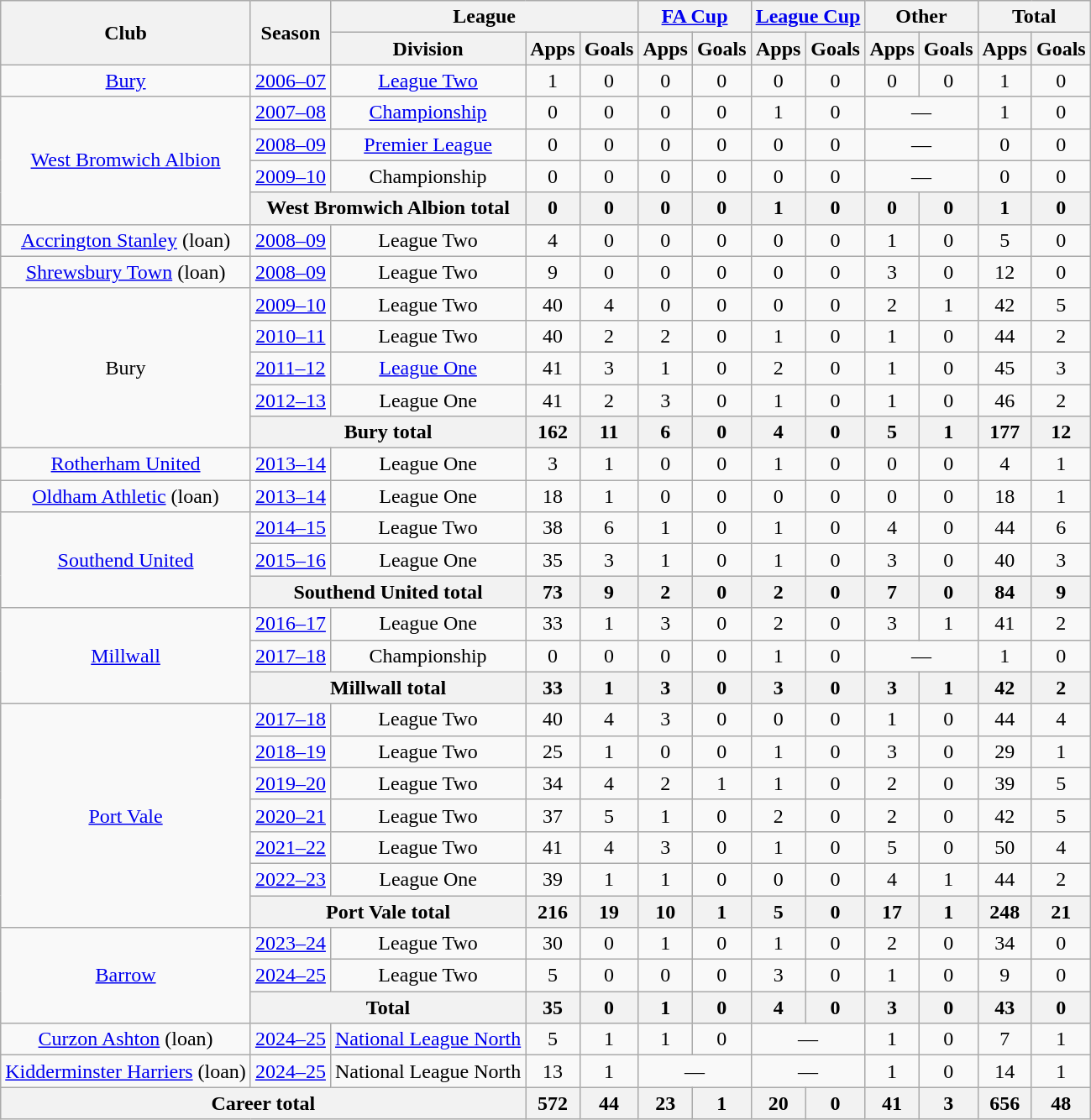<table class=wikitable style=text-align:center>
<tr>
<th rowspan="2">Club</th>
<th rowspan="2">Season</th>
<th colspan="3">League</th>
<th colspan="2"><a href='#'>FA Cup</a></th>
<th colspan="2"><a href='#'>League Cup</a></th>
<th colspan="2">Other</th>
<th colspan="2">Total</th>
</tr>
<tr>
<th>Division</th>
<th>Apps</th>
<th>Goals</th>
<th>Apps</th>
<th>Goals</th>
<th>Apps</th>
<th>Goals</th>
<th>Apps</th>
<th>Goals</th>
<th>Apps</th>
<th>Goals</th>
</tr>
<tr>
<td><a href='#'>Bury</a></td>
<td><a href='#'>2006–07</a></td>
<td><a href='#'>League Two</a></td>
<td>1</td>
<td>0</td>
<td>0</td>
<td>0</td>
<td>0</td>
<td>0</td>
<td>0</td>
<td>0</td>
<td>1</td>
<td>0</td>
</tr>
<tr>
<td rowspan="4"><a href='#'>West Bromwich Albion</a></td>
<td><a href='#'>2007–08</a></td>
<td><a href='#'>Championship</a></td>
<td>0</td>
<td>0</td>
<td>0</td>
<td>0</td>
<td>1</td>
<td>0</td>
<td colspan="2">—</td>
<td>1</td>
<td>0</td>
</tr>
<tr>
<td><a href='#'>2008–09</a></td>
<td><a href='#'>Premier League</a></td>
<td>0</td>
<td>0</td>
<td>0</td>
<td>0</td>
<td>0</td>
<td>0</td>
<td colspan="2">—</td>
<td>0</td>
<td>0</td>
</tr>
<tr>
<td><a href='#'>2009–10</a></td>
<td>Championship</td>
<td>0</td>
<td>0</td>
<td>0</td>
<td>0</td>
<td>0</td>
<td>0</td>
<td colspan="2">—</td>
<td>0</td>
<td>0</td>
</tr>
<tr>
<th colspan="2">West Bromwich Albion total</th>
<th>0</th>
<th>0</th>
<th>0</th>
<th>0</th>
<th>1</th>
<th>0</th>
<th>0</th>
<th>0</th>
<th>1</th>
<th>0</th>
</tr>
<tr>
<td><a href='#'>Accrington Stanley</a> (loan)</td>
<td><a href='#'>2008–09</a></td>
<td>League Two</td>
<td>4</td>
<td>0</td>
<td>0</td>
<td>0</td>
<td>0</td>
<td>0</td>
<td>1</td>
<td>0</td>
<td>5</td>
<td>0</td>
</tr>
<tr>
<td><a href='#'>Shrewsbury Town</a> (loan)</td>
<td><a href='#'>2008–09</a></td>
<td>League Two</td>
<td>9</td>
<td>0</td>
<td>0</td>
<td>0</td>
<td>0</td>
<td>0</td>
<td>3</td>
<td>0</td>
<td>12</td>
<td>0</td>
</tr>
<tr>
<td rowspan="5">Bury</td>
<td><a href='#'>2009–10</a></td>
<td>League Two</td>
<td>40</td>
<td>4</td>
<td>0</td>
<td>0</td>
<td>0</td>
<td>0</td>
<td>2</td>
<td>1</td>
<td>42</td>
<td>5</td>
</tr>
<tr>
<td><a href='#'>2010–11</a></td>
<td>League Two</td>
<td>40</td>
<td>2</td>
<td>2</td>
<td>0</td>
<td>1</td>
<td>0</td>
<td>1</td>
<td>0</td>
<td>44</td>
<td>2</td>
</tr>
<tr>
<td><a href='#'>2011–12</a></td>
<td><a href='#'>League One</a></td>
<td>41</td>
<td>3</td>
<td>1</td>
<td>0</td>
<td>2</td>
<td>0</td>
<td>1</td>
<td>0</td>
<td>45</td>
<td>3</td>
</tr>
<tr>
<td><a href='#'>2012–13</a></td>
<td>League One</td>
<td>41</td>
<td>2</td>
<td>3</td>
<td>0</td>
<td>1</td>
<td>0</td>
<td>1</td>
<td>0</td>
<td>46</td>
<td>2</td>
</tr>
<tr>
<th colspan="2">Bury total</th>
<th>162</th>
<th>11</th>
<th>6</th>
<th>0</th>
<th>4</th>
<th>0</th>
<th>5</th>
<th>1</th>
<th>177</th>
<th>12</th>
</tr>
<tr>
<td><a href='#'>Rotherham United</a></td>
<td><a href='#'>2013–14</a></td>
<td>League One</td>
<td>3</td>
<td>1</td>
<td>0</td>
<td>0</td>
<td>1</td>
<td>0</td>
<td>0</td>
<td>0</td>
<td>4</td>
<td>1</td>
</tr>
<tr>
<td><a href='#'>Oldham Athletic</a> (loan)</td>
<td><a href='#'>2013–14</a></td>
<td>League One</td>
<td>18</td>
<td>1</td>
<td>0</td>
<td>0</td>
<td>0</td>
<td>0</td>
<td>0</td>
<td>0</td>
<td>18</td>
<td>1</td>
</tr>
<tr>
<td rowspan="3"><a href='#'>Southend United</a></td>
<td><a href='#'>2014–15</a></td>
<td>League Two</td>
<td>38</td>
<td>6</td>
<td>1</td>
<td>0</td>
<td>1</td>
<td>0</td>
<td>4</td>
<td>0</td>
<td>44</td>
<td>6</td>
</tr>
<tr>
<td><a href='#'>2015–16</a></td>
<td>League One</td>
<td>35</td>
<td>3</td>
<td>1</td>
<td>0</td>
<td>1</td>
<td>0</td>
<td>3</td>
<td>0</td>
<td>40</td>
<td>3</td>
</tr>
<tr>
<th colspan="2">Southend United total</th>
<th>73</th>
<th>9</th>
<th>2</th>
<th>0</th>
<th>2</th>
<th>0</th>
<th>7</th>
<th>0</th>
<th>84</th>
<th>9</th>
</tr>
<tr>
<td rowspan="3"><a href='#'>Millwall</a></td>
<td><a href='#'>2016–17</a></td>
<td>League One</td>
<td>33</td>
<td>1</td>
<td>3</td>
<td>0</td>
<td>2</td>
<td>0</td>
<td>3</td>
<td>1</td>
<td>41</td>
<td>2</td>
</tr>
<tr>
<td><a href='#'>2017–18</a></td>
<td>Championship</td>
<td>0</td>
<td>0</td>
<td>0</td>
<td>0</td>
<td>1</td>
<td>0</td>
<td colspan="2">—</td>
<td>1</td>
<td>0</td>
</tr>
<tr>
<th colspan="2">Millwall total</th>
<th>33</th>
<th>1</th>
<th>3</th>
<th>0</th>
<th>3</th>
<th>0</th>
<th>3</th>
<th>1</th>
<th>42</th>
<th>2</th>
</tr>
<tr>
<td rowspan="7"><a href='#'>Port Vale</a></td>
<td><a href='#'>2017–18</a></td>
<td>League Two</td>
<td>40</td>
<td>4</td>
<td>3</td>
<td>0</td>
<td>0</td>
<td>0</td>
<td>1</td>
<td>0</td>
<td>44</td>
<td>4</td>
</tr>
<tr>
<td><a href='#'>2018–19</a></td>
<td>League Two</td>
<td>25</td>
<td>1</td>
<td>0</td>
<td>0</td>
<td>1</td>
<td>0</td>
<td>3</td>
<td>0</td>
<td>29</td>
<td>1</td>
</tr>
<tr>
<td><a href='#'>2019–20</a></td>
<td>League Two</td>
<td>34</td>
<td>4</td>
<td>2</td>
<td>1</td>
<td>1</td>
<td>0</td>
<td>2</td>
<td>0</td>
<td>39</td>
<td>5</td>
</tr>
<tr>
<td><a href='#'>2020–21</a></td>
<td>League Two</td>
<td>37</td>
<td>5</td>
<td>1</td>
<td>0</td>
<td>2</td>
<td>0</td>
<td>2</td>
<td>0</td>
<td>42</td>
<td>5</td>
</tr>
<tr>
<td><a href='#'>2021–22</a></td>
<td>League Two</td>
<td>41</td>
<td>4</td>
<td>3</td>
<td>0</td>
<td>1</td>
<td>0</td>
<td>5</td>
<td>0</td>
<td>50</td>
<td>4</td>
</tr>
<tr>
<td><a href='#'>2022–23</a></td>
<td>League One</td>
<td>39</td>
<td>1</td>
<td>1</td>
<td>0</td>
<td>0</td>
<td>0</td>
<td>4</td>
<td>1</td>
<td>44</td>
<td>2</td>
</tr>
<tr>
<th colspan="2">Port Vale total</th>
<th>216</th>
<th>19</th>
<th>10</th>
<th>1</th>
<th>5</th>
<th>0</th>
<th>17</th>
<th>1</th>
<th>248</th>
<th>21</th>
</tr>
<tr>
<td rowspan=3><a href='#'>Barrow</a></td>
<td><a href='#'>2023–24</a></td>
<td>League Two</td>
<td>30</td>
<td>0</td>
<td>1</td>
<td>0</td>
<td>1</td>
<td>0</td>
<td>2</td>
<td>0</td>
<td>34</td>
<td>0</td>
</tr>
<tr>
<td><a href='#'>2024–25</a></td>
<td>League Two</td>
<td>5</td>
<td>0</td>
<td>0</td>
<td>0</td>
<td>3</td>
<td>0</td>
<td>1</td>
<td>0</td>
<td>9</td>
<td>0</td>
</tr>
<tr>
<th colspan="2">Total</th>
<th>35</th>
<th>0</th>
<th>1</th>
<th>0</th>
<th>4</th>
<th>0</th>
<th>3</th>
<th>0</th>
<th>43</th>
<th>0</th>
</tr>
<tr>
<td><a href='#'>Curzon Ashton</a> (loan)</td>
<td><a href='#'>2024–25</a></td>
<td><a href='#'>National League North</a></td>
<td>5</td>
<td>1</td>
<td>1</td>
<td>0</td>
<td colspan="2">—</td>
<td>1</td>
<td>0</td>
<td>7</td>
<td>1</td>
</tr>
<tr>
<td><a href='#'>Kidderminster Harriers</a> (loan)</td>
<td><a href='#'>2024–25</a></td>
<td>National League North</td>
<td>13</td>
<td>1</td>
<td colspan="2">—</td>
<td colspan="2">—</td>
<td>1</td>
<td>0</td>
<td>14</td>
<td>1</td>
</tr>
<tr>
<th colspan="3">Career total</th>
<th>572</th>
<th>44</th>
<th>23</th>
<th>1</th>
<th>20</th>
<th>0</th>
<th>41</th>
<th>3</th>
<th>656</th>
<th>48</th>
</tr>
</table>
